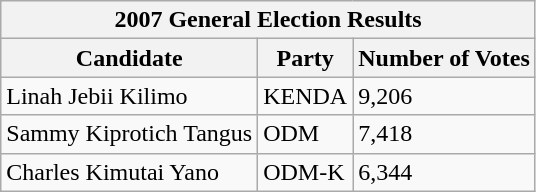<table class="wikitable">
<tr>
<th colspan="3">2007 General Election Results</th>
</tr>
<tr>
<th>Candidate</th>
<th>Party</th>
<th>Number of Votes</th>
</tr>
<tr>
<td>Linah Jebii Kilimo</td>
<td>KENDA</td>
<td>9,206</td>
</tr>
<tr>
<td>Sammy Kiprotich Tangus</td>
<td>ODM</td>
<td>7,418</td>
</tr>
<tr>
<td>Charles Kimutai Yano</td>
<td>ODM-K</td>
<td>6,344</td>
</tr>
</table>
